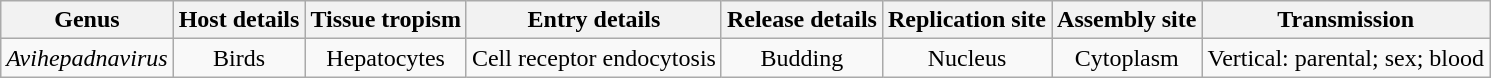<table class="wikitable sortable" style="text-align:center">
<tr>
<th>Genus</th>
<th>Host details</th>
<th>Tissue tropism</th>
<th>Entry details</th>
<th>Release details</th>
<th>Replication site</th>
<th>Assembly site</th>
<th>Transmission</th>
</tr>
<tr>
<td><em>Avihepadnavirus</em></td>
<td>Birds</td>
<td>Hepatocytes</td>
<td>Cell receptor endocytosis</td>
<td>Budding</td>
<td>Nucleus</td>
<td>Cytoplasm</td>
<td>Vertical: parental; sex; blood</td>
</tr>
</table>
